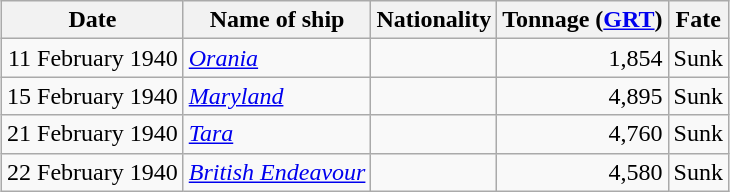<table class="wikitable sortable" style="margin: 1em auto 1em auto;">
<tr>
<th>Date</th>
<th>Name of ship</th>
<th>Nationality</th>
<th>Tonnage (<a href='#'>GRT</a>)</th>
<th>Fate</th>
</tr>
<tr>
<td align="right">11 February 1940</td>
<td align="left"><a href='#'><em>Orania</em></a></td>
<td align="left"></td>
<td align="right">1,854</td>
<td align="left">Sunk</td>
</tr>
<tr>
<td align="right">15 February 1940</td>
<td align="left"><a href='#'><em>Maryland</em></a></td>
<td align="left"></td>
<td align="right">4,895</td>
<td align="left">Sunk</td>
</tr>
<tr>
<td align="right">21 February 1940</td>
<td align="left"><a href='#'><em>Tara</em></a></td>
<td align="left"></td>
<td align="right">4,760</td>
<td align="left">Sunk</td>
</tr>
<tr>
<td align="right">22 February 1940</td>
<td align="left"><a href='#'><em>British Endeavour</em></a></td>
<td align="left"></td>
<td align="right">4,580</td>
<td align="left">Sunk</td>
</tr>
</table>
